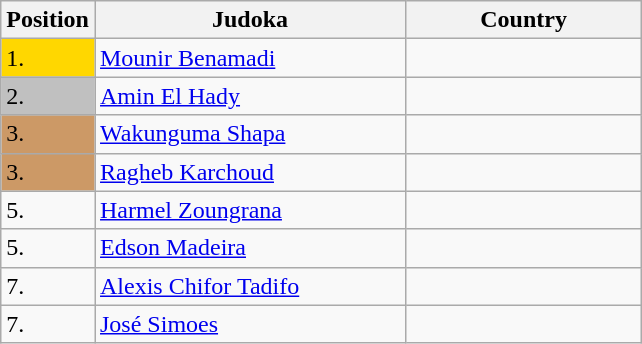<table class=wikitable>
<tr>
<th width=10>Position</th>
<th width=200>Judoka</th>
<th width=150>Country</th>
</tr>
<tr>
<td bgcolor=gold>1.</td>
<td><a href='#'>Mounir Benamadi</a></td>
<td></td>
</tr>
<tr>
<td bgcolor="silver">2.</td>
<td><a href='#'>Amin El Hady</a></td>
<td></td>
</tr>
<tr>
<td bgcolor=CC9966>3.</td>
<td><a href='#'>Wakunguma Shapa</a></td>
<td></td>
</tr>
<tr>
<td bgcolor="CC9966">3.</td>
<td><a href='#'>Ragheb Karchoud</a></td>
<td></td>
</tr>
<tr>
<td>5.</td>
<td><a href='#'>Harmel Zoungrana</a></td>
<td></td>
</tr>
<tr>
<td>5.</td>
<td><a href='#'>Edson Madeira</a></td>
<td></td>
</tr>
<tr>
<td>7.</td>
<td><a href='#'>Alexis Chifor Tadifo</a></td>
<td></td>
</tr>
<tr>
<td>7.</td>
<td><a href='#'>José Simoes</a></td>
<td></td>
</tr>
</table>
